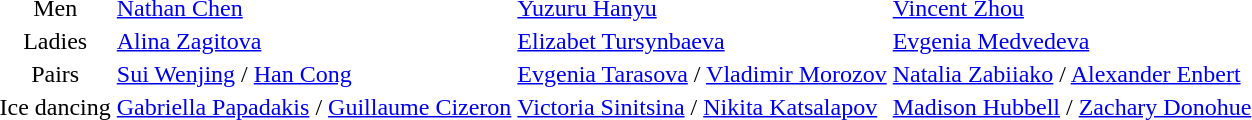<table>
<tr>
<td align=center>Men</td>
<td> <a href='#'>Nathan Chen</a></td>
<td> <a href='#'>Yuzuru Hanyu</a></td>
<td> <a href='#'>Vincent Zhou</a></td>
</tr>
<tr>
<td align=center>Ladies</td>
<td> <a href='#'>Alina Zagitova</a></td>
<td> <a href='#'>Elizabet Tursynbaeva</a></td>
<td> <a href='#'>Evgenia Medvedeva</a></td>
</tr>
<tr>
<td align=center>Pairs</td>
<td> <a href='#'>Sui Wenjing</a> / <a href='#'>Han Cong</a></td>
<td> <a href='#'>Evgenia Tarasova</a> / <a href='#'>Vladimir Morozov</a></td>
<td> <a href='#'>Natalia Zabiiako</a> / <a href='#'>Alexander Enbert</a></td>
</tr>
<tr>
<td align=center>Ice dancing</td>
<td> <a href='#'>Gabriella Papadakis</a> / <a href='#'>Guillaume Cizeron</a></td>
<td> <a href='#'>Victoria Sinitsina</a> / <a href='#'>Nikita Katsalapov</a></td>
<td> <a href='#'>Madison Hubbell</a> / <a href='#'>Zachary Donohue</a></td>
</tr>
</table>
